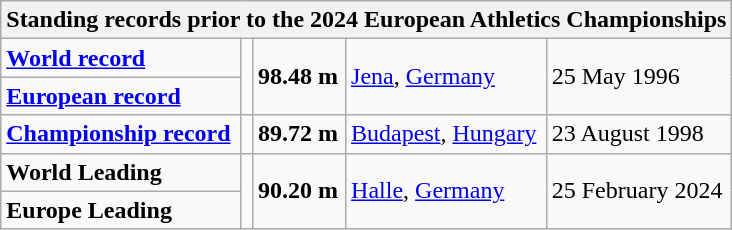<table class="wikitable">
<tr>
<th colspan="5">Standing records prior to the 2024 European Athletics Championships</th>
</tr>
<tr>
<td><strong><a href='#'>World record</a></strong></td>
<td rowspan=2></td>
<td rowspan=2><strong>98.48 m</strong></td>
<td rowspan=2><a href='#'>Jena</a>, <a href='#'>Germany</a></td>
<td rowspan=2>25 May 1996</td>
</tr>
<tr>
<td><strong><a href='#'>European record</a></strong></td>
</tr>
<tr>
<td><strong><a href='#'>Championship record</a></strong></td>
<td></td>
<td><strong>89.72 m</strong></td>
<td><a href='#'>Budapest</a>, <a href='#'>Hungary</a></td>
<td>23 August 1998</td>
</tr>
<tr>
<td><strong>World Leading</strong></td>
<td rowspan=2></td>
<td rowspan=2><strong>90.20 m</strong></td>
<td rowspan=2><a href='#'>Halle</a>, <a href='#'>Germany</a></td>
<td rowspan=2>25 February 2024</td>
</tr>
<tr>
<td><strong>Europe Leading</strong></td>
</tr>
</table>
